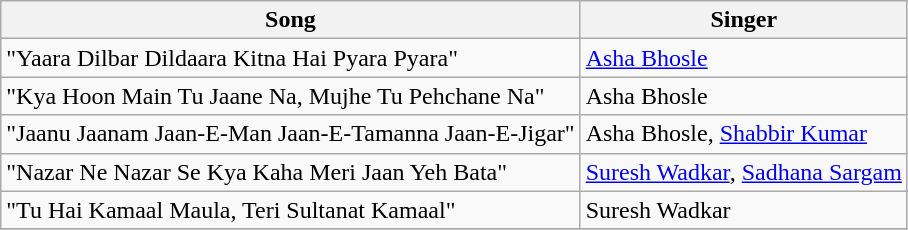<table class="wikitable">
<tr>
<th>Song</th>
<th>Singer</th>
</tr>
<tr>
<td>"Yaara Dilbar Dildaara Kitna Hai Pyara Pyara"</td>
<td><a href='#'>Asha Bhosle</a></td>
</tr>
<tr>
<td>"Kya Hoon Main Tu Jaane Na, Mujhe Tu Pehchane Na"</td>
<td>Asha Bhosle</td>
</tr>
<tr>
<td>"Jaanu Jaanam Jaan-E-Man Jaan-E-Tamanna Jaan-E-Jigar"</td>
<td>Asha Bhosle, <a href='#'>Shabbir Kumar</a></td>
</tr>
<tr>
<td>"Nazar Ne Nazar Se Kya Kaha Meri Jaan Yeh Bata"</td>
<td><a href='#'>Suresh Wadkar</a>, <a href='#'>Sadhana Sargam</a></td>
</tr>
<tr>
<td>"Tu Hai Kamaal Maula, Teri Sultanat Kamaal"</td>
<td>Suresh Wadkar</td>
</tr>
<tr>
</tr>
</table>
